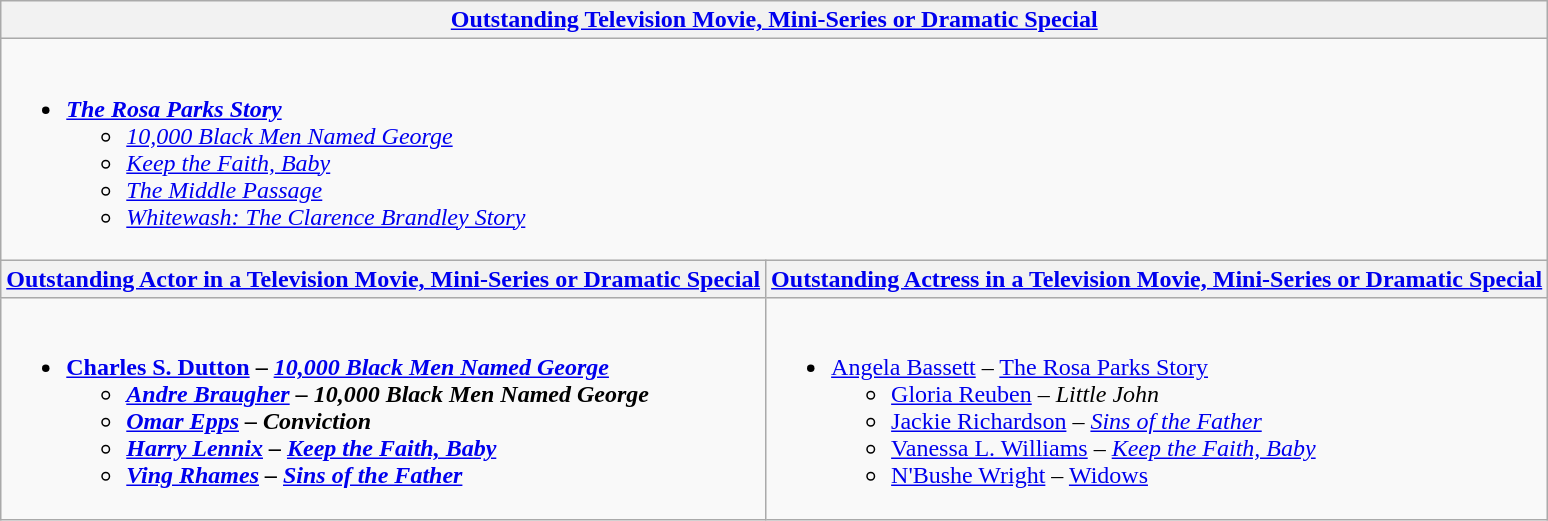<table class="wikitable" style="width=100%">
<tr>
<th colspan="2" style="width=50%"><a href='#'>Outstanding Television Movie, Mini-Series or Dramatic Special</a></th>
</tr>
<tr>
<td colspan="2" style="vertical-align:top"><br><ul><li><strong><em><a href='#'>The Rosa Parks Story</a></em></strong><ul><li><em><a href='#'>10,000 Black Men Named George</a></em></li><li><em><a href='#'>Keep the Faith, Baby</a></em></li><li><em><a href='#'>The Middle Passage</a></em></li><li><em><a href='#'>Whitewash: The Clarence Brandley Story</a></em></li></ul></li></ul></td>
</tr>
<tr>
<th><a href='#'>Outstanding Actor in a Television Movie, Mini-Series or Dramatic Special</a></th>
<th><a href='#'>Outstanding Actress in a Television Movie, Mini-Series or Dramatic Special</a></th>
</tr>
<tr>
<td style="vertical-align:top"><br><ul><li><strong><a href='#'>Charles S. Dutton</a> – <em><a href='#'>10,000 Black Men Named George</a><strong><em><ul><li><a href='#'>Andre Braugher</a> – </em>10,000 Black Men Named George<em></li><li><a href='#'>Omar Epps</a> – </em>Conviction<em></li><li><a href='#'>Harry Lennix</a> – </em><a href='#'>Keep the Faith, Baby</a><em></li><li><a href='#'>Ving Rhames</a> – </em><a href='#'>Sins of the Father</a><em></li></ul></li></ul></td>
<td style="vertical-align:top"><br><ul><li></strong><a href='#'>Angela Bassett</a> – </em><a href='#'>The Rosa Parks Story</a></em></strong><ul><li><a href='#'>Gloria Reuben</a> – <em>Little John</em></li><li><a href='#'>Jackie Richardson</a> – <em><a href='#'>Sins of the Father</a></em></li><li><a href='#'>Vanessa L. Williams</a> – <em><a href='#'>Keep the Faith, Baby</a></em></li><li><a href='#'>N'Bushe Wright</a> – <a href='#'>Widows</a></li></ul></li></ul></td>
</tr>
</table>
